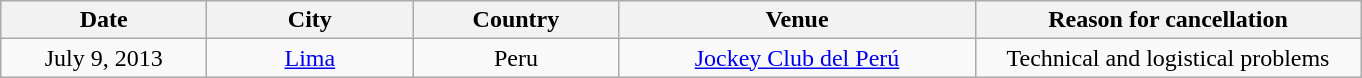<table class="wikitable" style="text-align:center;">
<tr>
<th style="width:130px;">Date</th>
<th style="width:130px;">City</th>
<th style="width:130px;">Country</th>
<th style="width:230px;">Venue</th>
<th style="width:250px;">Reason for cancellation</th>
</tr>
<tr>
<td>July 9, 2013</td>
<td><a href='#'>Lima</a></td>
<td>Peru</td>
<td><a href='#'>Jockey Club del Perú</a></td>
<td>Technical and logistical problems</td>
</tr>
</table>
